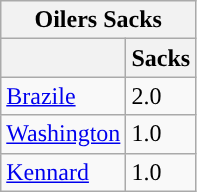<table class="wikitable">
<tr>
<th colspan="2">Oilers Sacks</th>
</tr>
<tr>
<th></th>
<th>Sacks</th>
</tr>
<tr>
<td><a href='#'>Brazile</a></td>
<td>2.0</td>
</tr>
<tr>
<td><a href='#'>Washington</a></td>
<td>1.0</td>
</tr>
<tr>
<td><a href='#'>Kennard</a></td>
<td>1.0</td>
</tr>
</table>
